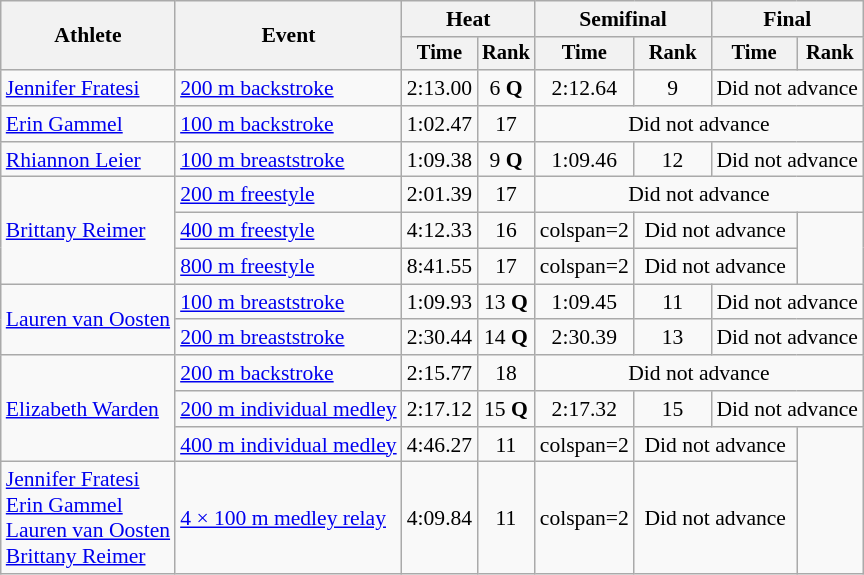<table class=wikitable style="font-size:90%">
<tr>
<th rowspan=2>Athlete</th>
<th rowspan=2>Event</th>
<th colspan="2">Heat</th>
<th colspan="2">Semifinal</th>
<th colspan="2">Final</th>
</tr>
<tr style="font-size:95%">
<th>Time</th>
<th>Rank</th>
<th>Time</th>
<th>Rank</th>
<th>Time</th>
<th>Rank</th>
</tr>
<tr align=center>
<td align=left><a href='#'>Jennifer Fratesi</a></td>
<td align=left><a href='#'>200 m backstroke</a></td>
<td>2:13.00</td>
<td>6 <strong>Q</strong></td>
<td>2:12.64</td>
<td>9</td>
<td colspan=2>Did not advance</td>
</tr>
<tr align=center>
<td align=left><a href='#'>Erin Gammel</a></td>
<td align=left><a href='#'>100 m backstroke</a></td>
<td>1:02.47</td>
<td>17</td>
<td colspan=4>Did not advance</td>
</tr>
<tr align=center>
<td align=left><a href='#'>Rhiannon Leier</a></td>
<td align=left><a href='#'>100 m breaststroke</a></td>
<td>1:09.38</td>
<td>9 <strong>Q</strong></td>
<td>1:09.46</td>
<td>12</td>
<td colspan=2>Did not advance</td>
</tr>
<tr align=center>
<td align=left rowspan=3><a href='#'>Brittany Reimer</a></td>
<td align=left><a href='#'>200 m freestyle</a></td>
<td>2:01.39</td>
<td>17</td>
<td colspan=4>Did not advance</td>
</tr>
<tr align=center>
<td align=left><a href='#'>400 m freestyle</a></td>
<td>4:12.33</td>
<td>16</td>
<td>colspan=2 </td>
<td colspan=2>Did not advance</td>
</tr>
<tr align=center>
<td align=left><a href='#'>800 m freestyle</a></td>
<td>8:41.55</td>
<td>17</td>
<td>colspan=2 </td>
<td colspan=2>Did not advance</td>
</tr>
<tr align=center>
<td align=left rowspan=2><a href='#'>Lauren van Oosten</a></td>
<td align=left><a href='#'>100 m breaststroke</a></td>
<td>1:09.93</td>
<td>13 <strong>Q</strong></td>
<td>1:09.45</td>
<td>11</td>
<td colspan=2>Did not advance</td>
</tr>
<tr align=center>
<td align=left><a href='#'>200 m breaststroke</a></td>
<td>2:30.44</td>
<td>14 <strong>Q</strong></td>
<td>2:30.39</td>
<td>13</td>
<td colspan=2>Did not advance</td>
</tr>
<tr align=center>
<td align=left rowspan=3><a href='#'>Elizabeth Warden</a></td>
<td align=left><a href='#'>200 m backstroke</a></td>
<td>2:15.77</td>
<td>18</td>
<td colspan=4>Did not advance</td>
</tr>
<tr align=center>
<td align=left><a href='#'>200 m individual medley</a></td>
<td>2:17.12</td>
<td>15 <strong>Q</strong></td>
<td>2:17.32</td>
<td>15</td>
<td colspan=2>Did not advance</td>
</tr>
<tr align=center>
<td align=left><a href='#'>400 m individual medley</a></td>
<td>4:46.27</td>
<td>11</td>
<td>colspan=2 </td>
<td colspan=2>Did not advance</td>
</tr>
<tr align=center>
<td align=left><a href='#'>Jennifer Fratesi</a><br><a href='#'>Erin Gammel</a><br><a href='#'>Lauren van Oosten</a><br><a href='#'>Brittany Reimer</a></td>
<td align=left><a href='#'>4 × 100 m medley relay</a></td>
<td>4:09.84</td>
<td>11</td>
<td>colspan=2 </td>
<td colspan=2>Did not advance</td>
</tr>
</table>
